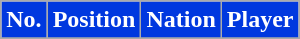<table class="wikitable sortable">
<tr>
<th style="background:#0038DF; color:#fff;" scope=col>No.</th>
<th style="background:#0038DF; color:#fff;" scope=col>Position</th>
<th style="background:#0038DF; color:#fff;" scope=col>Nation</th>
<th style="background:#0038DF; color:#fff;" scope=col>Player</th>
</tr>
<tr>
</tr>
</table>
